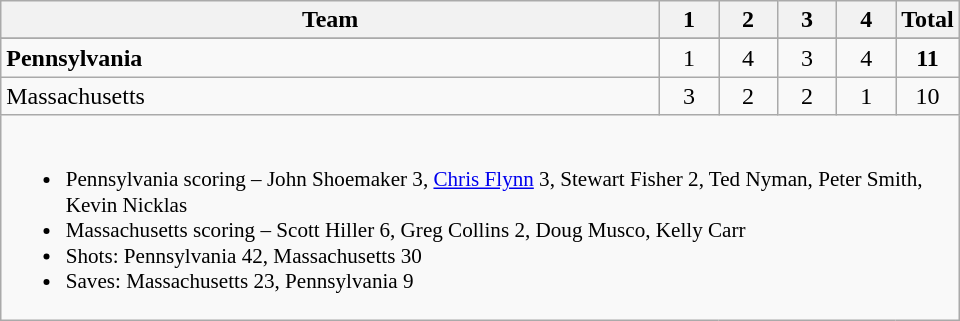<table class="wikitable" style="text-align:center; max-width:40em">
<tr>
<th>Team</th>
<th style="width:2em">1</th>
<th style="width:2em">2</th>
<th style="width:2em">3</th>
<th style="width:2em">4</th>
<th style="width:2em">Total</th>
</tr>
<tr>
</tr>
<tr>
<td style="text-align:left"><strong>Pennsylvania</strong></td>
<td>1</td>
<td>4</td>
<td>3</td>
<td>4</td>
<td><strong>11</strong></td>
</tr>
<tr>
<td style="text-align:left">Massachusetts</td>
<td>3</td>
<td>2</td>
<td>2</td>
<td>1</td>
<td>10</td>
</tr>
<tr>
<td colspan=6 style="text-align:left; font-size:88%;"><br><ul><li>Pennsylvania scoring – John Shoemaker 3, <a href='#'>Chris Flynn</a> 3, Stewart Fisher 2, Ted Nyman, Peter Smith, Kevin Nicklas</li><li>Massachusetts scoring – Scott Hiller 6, Greg Collins 2, Doug Musco, Kelly Carr</li><li>Shots: Pennsylvania 42, Massachusetts 30</li><li>Saves: Massachusetts 23, Pennsylvania 9</li></ul></td>
</tr>
</table>
